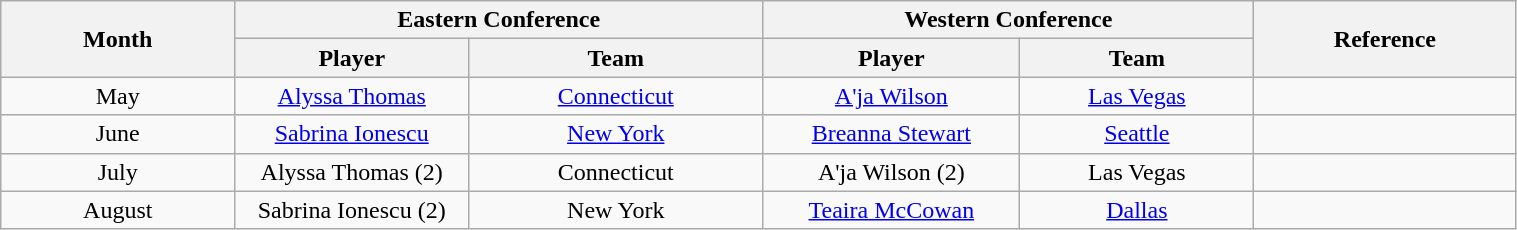<table class="wikitable" style="width: 80%; text-align:center;">
<tr>
<th rowspan=2 width=60>Month</th>
<th colspan=2 width=120>Eastern Conference</th>
<th colspan=2 width=120>Western Conference</th>
<th rowspan=2 width=50>Reference</th>
</tr>
<tr>
<th width=60>Player</th>
<th width=60>Team</th>
<th width=60>Player</th>
<th width=60>Team</th>
</tr>
<tr>
<td>May</td>
<td><a href='#'>Alyssa Thomas</a></td>
<td><a href='#'>Connecticut</a></td>
<td><a href='#'>A'ja Wilson</a></td>
<td><a href='#'>Las Vegas</a></td>
<td></td>
</tr>
<tr>
<td>June</td>
<td><a href='#'>Sabrina Ionescu</a></td>
<td><a href='#'>New York</a></td>
<td><a href='#'>Breanna Stewart</a></td>
<td><a href='#'>Seattle</a></td>
<td></td>
</tr>
<tr>
<td>July</td>
<td>Alyssa Thomas (2)</td>
<td>Connecticut</td>
<td>A'ja Wilson (2)</td>
<td>Las Vegas</td>
<td></td>
</tr>
<tr>
<td>August</td>
<td>Sabrina Ionescu (2)</td>
<td>New York</td>
<td><a href='#'>Teaira McCowan</a></td>
<td><a href='#'>Dallas</a></td>
<td></td>
</tr>
</table>
